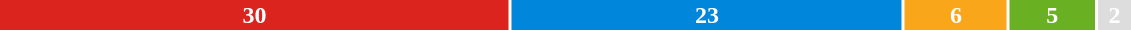<table style="width:60%; text-align:center;">
<tr style="color:white;">
<td style="background:#DC241f; width:45.45%;"><strong>30</strong></td>
<td style="background:#0087DC; width:34.85%;"><strong>23</strong></td>
<td style="background:#FAA61A; width:9.09%;"><strong>6</strong></td>
<td style="background:#6AB023; width:7.58%;"><strong>5</strong></td>
<td style="background:#DDDDDD; width:3.03%;"><strong>2</strong></td>
</tr>
<tr>
<td><span></span></td>
<td><span></span></td>
<td><span></span></td>
<td><span></span></td>
<td><span></span></td>
</tr>
</table>
